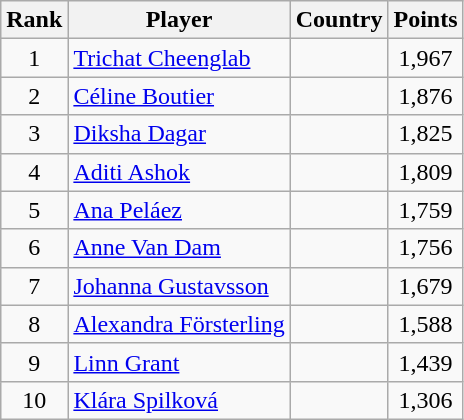<table class="wikitable">
<tr>
<th>Rank</th>
<th>Player</th>
<th>Country</th>
<th>Points</th>
</tr>
<tr>
<td align=center>1</td>
<td><a href='#'>Trichat Cheenglab</a></td>
<td></td>
<td align=center>1,967</td>
</tr>
<tr>
<td align=center>2</td>
<td><a href='#'>Céline Boutier</a></td>
<td></td>
<td align=center>1,876</td>
</tr>
<tr>
<td align=center>3</td>
<td><a href='#'>Diksha Dagar</a></td>
<td></td>
<td align=center>1,825</td>
</tr>
<tr>
<td align=center>4</td>
<td><a href='#'>Aditi Ashok</a></td>
<td></td>
<td align=center>1,809</td>
</tr>
<tr>
<td align=center>5</td>
<td><a href='#'>Ana Peláez</a></td>
<td></td>
<td align=center>1,759</td>
</tr>
<tr>
<td align=center>6</td>
<td><a href='#'>Anne Van Dam</a></td>
<td></td>
<td align=center>1,756</td>
</tr>
<tr>
<td align=center>7</td>
<td><a href='#'>Johanna Gustavsson</a></td>
<td></td>
<td align=center>1,679</td>
</tr>
<tr>
<td align=center>8</td>
<td><a href='#'>Alexandra Försterling</a></td>
<td></td>
<td align=center>1,588</td>
</tr>
<tr>
<td align=center>9</td>
<td><a href='#'>Linn Grant</a></td>
<td></td>
<td align=center>1,439</td>
</tr>
<tr>
<td align=center>10</td>
<td><a href='#'>Klára Spilková</a></td>
<td></td>
<td align=center>1,306</td>
</tr>
</table>
